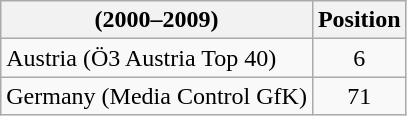<table class="wikitable">
<tr>
<th>(2000–2009)</th>
<th>Position</th>
</tr>
<tr>
<td>Austria (Ö3 Austria Top 40)</td>
<td style="text-align:center;">6</td>
</tr>
<tr>
<td>Germany (Media Control GfK)</td>
<td style="text-align:center;">71</td>
</tr>
</table>
